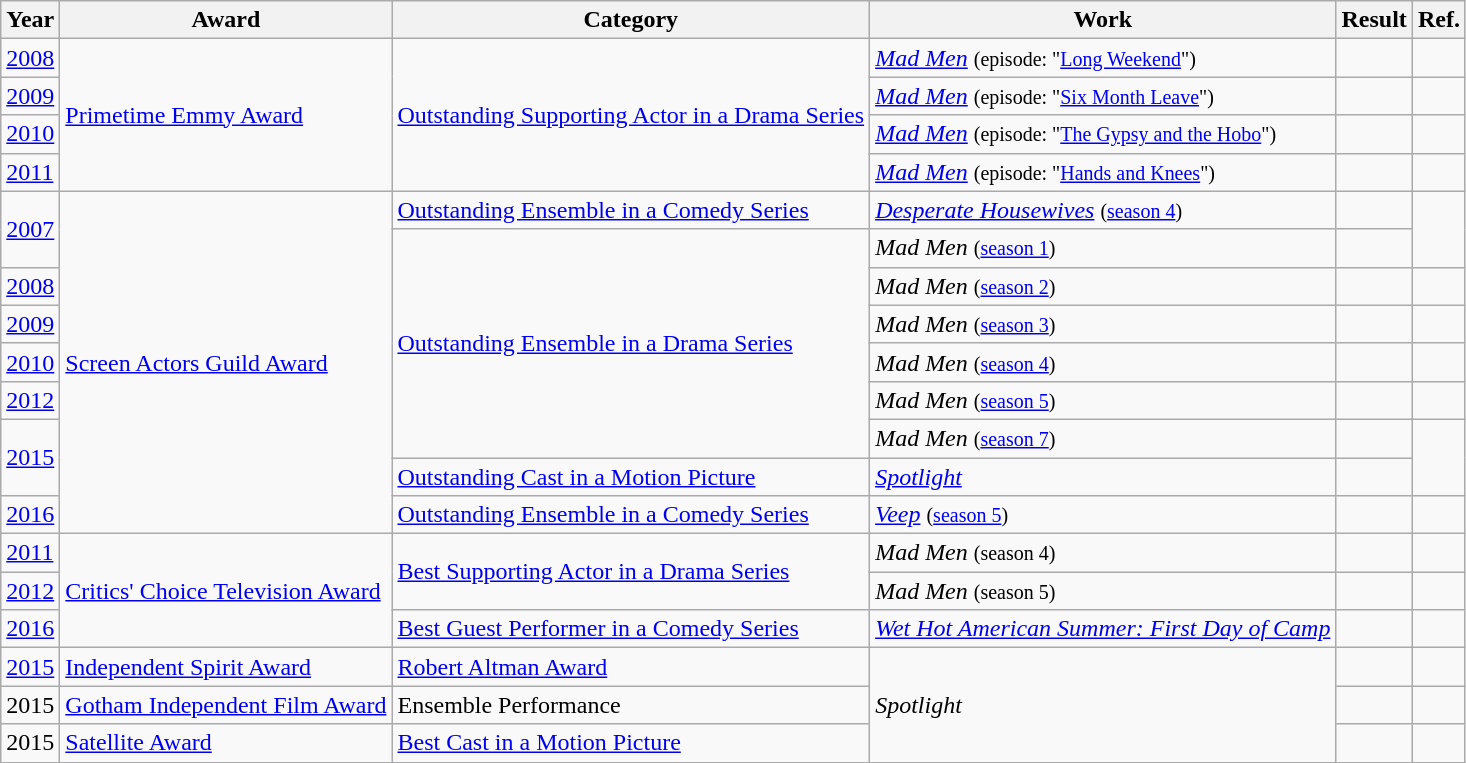<table class="wikitable">
<tr>
<th>Year</th>
<th>Award</th>
<th>Category</th>
<th>Work</th>
<th>Result</th>
<th>Ref.</th>
</tr>
<tr>
<td><a href='#'>2008</a></td>
<td rowspan=4><a href='#'>Primetime Emmy Award</a></td>
<td rowspan=4><a href='#'>Outstanding Supporting Actor in a Drama Series</a></td>
<td><em><a href='#'>Mad Men</a></em> <small> (episode: "<a href='#'>Long Weekend</a>") </small></td>
<td></td>
<td></td>
</tr>
<tr>
<td><a href='#'>2009</a></td>
<td><em><a href='#'>Mad Men</a></em> <small> (episode: "<a href='#'>Six Month Leave</a>") </small></td>
<td></td>
<td></td>
</tr>
<tr>
<td><a href='#'>2010</a></td>
<td><em><a href='#'>Mad Men</a></em> <small> (episode: "<a href='#'>The Gypsy and the Hobo</a>") </small></td>
<td></td>
<td></td>
</tr>
<tr>
<td><a href='#'>2011</a></td>
<td><em><a href='#'>Mad Men</a></em> <small> (episode: "<a href='#'>Hands and Knees</a>") </small></td>
<td></td>
<td></td>
</tr>
<tr>
<td rowspan=2><a href='#'>2007</a></td>
<td rowspan=9><a href='#'>Screen Actors Guild Award</a></td>
<td><a href='#'>Outstanding Ensemble in a Comedy Series</a></td>
<td><em><a href='#'>Desperate Housewives</a></em>  <small> (<a href='#'>season 4</a>) </small></td>
<td></td>
<td rowspan=2></td>
</tr>
<tr>
<td rowspan=6><a href='#'>Outstanding Ensemble in a Drama Series</a></td>
<td><em>Mad Men</em> <small> (<a href='#'>season 1</a>) </small></td>
<td></td>
</tr>
<tr>
<td><a href='#'>2008</a></td>
<td><em>Mad Men</em> <small> (<a href='#'>season 2</a>) </small></td>
<td></td>
<td></td>
</tr>
<tr>
<td><a href='#'>2009</a></td>
<td><em>Mad Men</em> <small> (<a href='#'>season 3</a>) </small></td>
<td></td>
<td></td>
</tr>
<tr>
<td><a href='#'>2010</a></td>
<td><em>Mad Men</em> <small> (<a href='#'>season 4</a>) </small></td>
<td></td>
<td></td>
</tr>
<tr>
<td><a href='#'>2012</a></td>
<td><em>Mad Men</em> <small> (<a href='#'>season 5</a>) </small></td>
<td></td>
<td></td>
</tr>
<tr>
<td rowspan=2><a href='#'>2015</a></td>
<td><em>Mad Men</em> <small> (<a href='#'>season 7</a>) </small></td>
<td></td>
<td rowspan=2></td>
</tr>
<tr>
<td><a href='#'>Outstanding Cast in a Motion Picture</a></td>
<td><em><a href='#'>Spotlight</a></em></td>
<td></td>
</tr>
<tr>
<td><a href='#'>2016</a></td>
<td><a href='#'>Outstanding Ensemble in a Comedy Series</a></td>
<td><em><a href='#'>Veep</a></em> <small> (<a href='#'>season 5</a>) </small></td>
<td></td>
<td></td>
</tr>
<tr>
<td><a href='#'>2011</a></td>
<td rowspan=3><a href='#'>Critics' Choice Television Award</a></td>
<td rowspan=2><a href='#'>Best Supporting Actor in a Drama Series</a></td>
<td><em>Mad Men</em> <small> (season 4) </small></td>
<td></td>
<td></td>
</tr>
<tr>
<td><a href='#'>2012</a></td>
<td><em>Mad Men</em> <small> (season 5) </small></td>
<td></td>
<td></td>
</tr>
<tr>
<td><a href='#'>2016</a></td>
<td><a href='#'>Best Guest Performer in a Comedy Series</a></td>
<td><em><a href='#'>Wet Hot American Summer: First Day of Camp</a></em></td>
<td></td>
<td></td>
</tr>
<tr>
<td><a href='#'>2015</a></td>
<td><a href='#'>Independent Spirit Award</a></td>
<td><a href='#'>Robert Altman Award</a></td>
<td rowspan=3><em>Spotlight</em></td>
<td></td>
<td></td>
</tr>
<tr>
<td>2015</td>
<td><a href='#'>Gotham Independent Film Award</a></td>
<td>Ensemble Performance</td>
<td></td>
<td></td>
</tr>
<tr>
<td>2015</td>
<td><a href='#'>Satellite Award</a></td>
<td><a href='#'>Best Cast in a Motion Picture</a></td>
<td></td>
<td></td>
</tr>
<tr>
</tr>
</table>
